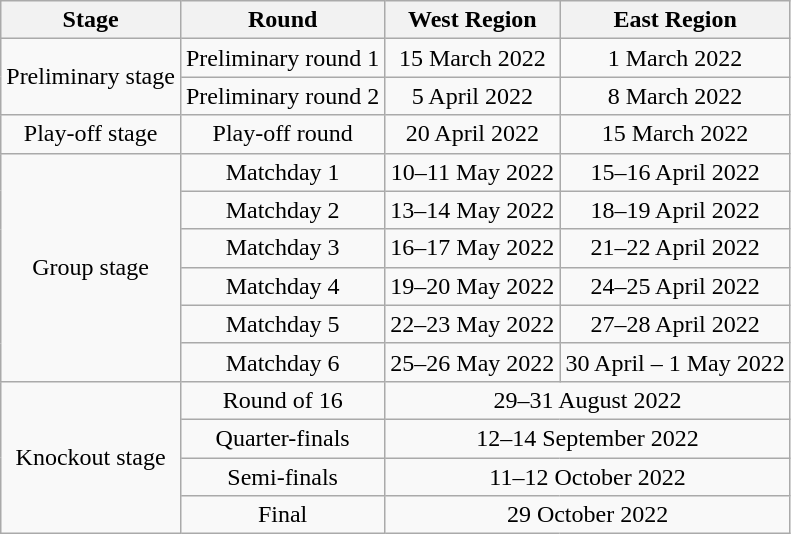<table class="wikitable sortable" style="text-align:center">
<tr>
<th>Stage</th>
<th>Round</th>
<th>West Region</th>
<th>East Region</th>
</tr>
<tr>
<td rowspan=2>Preliminary stage</td>
<td>Preliminary round 1</td>
<td>15 March 2022</td>
<td>1 March 2022</td>
</tr>
<tr>
<td>Preliminary round 2</td>
<td>5 April 2022</td>
<td>8 March 2022</td>
</tr>
<tr>
<td>Play-off stage</td>
<td>Play-off round</td>
<td>20 April 2022</td>
<td>15 March 2022</td>
</tr>
<tr>
<td rowspan=6>Group stage</td>
<td>Matchday 1</td>
<td>10–11 May 2022</td>
<td>15–16 April 2022</td>
</tr>
<tr>
<td>Matchday 2</td>
<td>13–14 May 2022</td>
<td>18–19 April 2022</td>
</tr>
<tr>
<td>Matchday 3</td>
<td>16–17 May 2022</td>
<td>21–22 April 2022</td>
</tr>
<tr>
<td>Matchday 4</td>
<td>19–20 May 2022</td>
<td>24–25 April 2022</td>
</tr>
<tr>
<td>Matchday 5</td>
<td>22–23 May 2022</td>
<td>27–28 April 2022</td>
</tr>
<tr>
<td>Matchday 6</td>
<td>25–26 May 2022</td>
<td>30 April – 1 May 2022</td>
</tr>
<tr>
<td rowspan=4>Knockout stage</td>
<td>Round of 16</td>
<td colspan=2>29–31 August 2022</td>
</tr>
<tr>
<td>Quarter-finals</td>
<td colspan=2>12–14 September 2022</td>
</tr>
<tr>
<td>Semi-finals</td>
<td colspan=2>11–12 October 2022</td>
</tr>
<tr>
<td>Final</td>
<td colspan=2>29 October 2022</td>
</tr>
</table>
